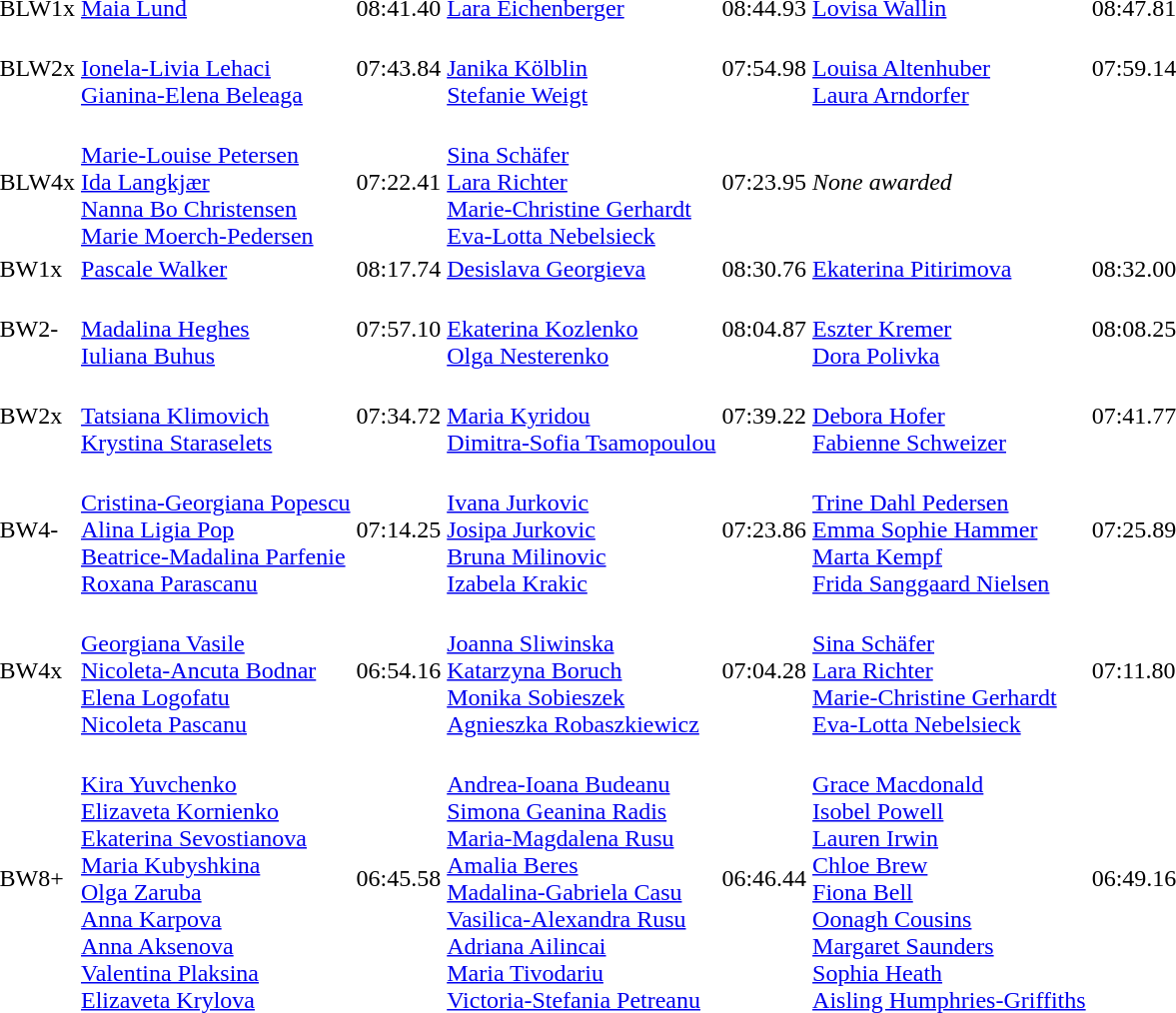<table>
<tr>
<td>BLW1x</td>
<td><a href='#'>Maia Lund</a><br><small></small></td>
<td>08:41.40</td>
<td><a href='#'>Lara Eichenberger</a><br><small></small></td>
<td>08:44.93</td>
<td><a href='#'>Lovisa Wallin</a><br><small></small></td>
<td>08:47.81</td>
</tr>
<tr>
<td>BLW2x</td>
<td><br><a href='#'>Ionela-Livia Lehaci</a><br><a href='#'>Gianina-Elena Beleaga</a></td>
<td>07:43.84</td>
<td><br><a href='#'>Janika Kölblin</a><br><a href='#'>Stefanie Weigt</a></td>
<td>07:54.98</td>
<td><br><a href='#'>Louisa Altenhuber</a><br><a href='#'>Laura Arndorfer</a></td>
<td>07:59.14</td>
</tr>
<tr>
<td>BLW4x</td>
<td><br><a href='#'>Marie-Louise Petersen</a><br><a href='#'>Ida Langkjær</a><br><a href='#'>Nanna Bo Christensen</a><br><a href='#'>Marie Moerch-Pedersen</a></td>
<td>07:22.41</td>
<td><br><a href='#'>Sina Schäfer</a><br><a href='#'>Lara Richter</a><br><a href='#'>Marie-Christine Gerhardt</a><br><a href='#'>Eva-Lotta Nebelsieck</a></td>
<td>07:23.95</td>
<td colspan="4"><em>None awarded</em></td>
</tr>
<tr>
<td>BW1x</td>
<td><a href='#'>Pascale Walker</a><br><small></small></td>
<td>08:17.74</td>
<td><a href='#'>Desislava Georgieva</a><br><small></small></td>
<td>08:30.76</td>
<td><a href='#'>Ekaterina Pitirimova</a><br><small></small></td>
<td>08:32.00</td>
</tr>
<tr>
<td>BW2-</td>
<td><br><a href='#'>Madalina Heghes</a><br><a href='#'>Iuliana Buhus</a></td>
<td>07:57.10</td>
<td><br><a href='#'>Ekaterina Kozlenko</a><br><a href='#'>Olga Nesterenko</a></td>
<td>08:04.87</td>
<td><br><a href='#'>Eszter Kremer</a><br><a href='#'>Dora Polivka</a></td>
<td>08:08.25</td>
</tr>
<tr>
<td>BW2x</td>
<td><br><a href='#'>Tatsiana Klimovich</a><br><a href='#'>Krystina Staraselets</a></td>
<td>07:34.72</td>
<td><br><a href='#'>Maria Kyridou</a><br><a href='#'>Dimitra-Sofia Tsamopoulou</a></td>
<td>07:39.22</td>
<td><br><a href='#'>Debora Hofer</a><br><a href='#'>Fabienne Schweizer</a></td>
<td>07:41.77</td>
</tr>
<tr>
<td>BW4-</td>
<td><br><a href='#'>Cristina-Georgiana Popescu</a><br><a href='#'>Alina Ligia Pop</a><br><a href='#'>Beatrice-Madalina Parfenie</a><br><a href='#'>Roxana Parascanu</a></td>
<td>07:14.25</td>
<td><br><a href='#'>Ivana Jurkovic</a><br><a href='#'>Josipa Jurkovic</a><br><a href='#'>Bruna Milinovic</a><br><a href='#'>Izabela Krakic</a></td>
<td>07:23.86</td>
<td><br><a href='#'>Trine Dahl Pedersen</a><br><a href='#'>Emma Sophie Hammer</a><br><a href='#'>Marta Kempf</a><br><a href='#'>Frida Sanggaard Nielsen</a></td>
<td>07:25.89</td>
</tr>
<tr>
<td>BW4x</td>
<td><br><a href='#'>Georgiana Vasile</a><br><a href='#'>Nicoleta-Ancuta Bodnar</a><br><a href='#'>Elena Logofatu</a><br><a href='#'>Nicoleta Pascanu</a></td>
<td>06:54.16</td>
<td><br><a href='#'>Joanna Sliwinska</a><br><a href='#'>Katarzyna Boruch</a><br><a href='#'>Monika Sobieszek</a><br><a href='#'>Agnieszka Robaszkiewicz</a></td>
<td>07:04.28</td>
<td><br><a href='#'>Sina Schäfer</a><br><a href='#'>Lara Richter</a><br><a href='#'>Marie-Christine Gerhardt</a><br><a href='#'>Eva-Lotta Nebelsieck</a></td>
<td>07:11.80</td>
</tr>
<tr>
<td>BW8+</td>
<td><br><a href='#'>Kira Yuvchenko</a><br><a href='#'>Elizaveta Kornienko</a><br><a href='#'>Ekaterina Sevostianova</a><br><a href='#'>Maria Kubyshkina</a><br><a href='#'>Olga Zaruba</a><br><a href='#'>Anna Karpova</a><br><a href='#'>Anna Aksenova</a><br><a href='#'>Valentina Plaksina</a><br><a href='#'>Elizaveta Krylova</a></td>
<td>06:45.58</td>
<td><br><a href='#'>Andrea-Ioana Budeanu</a><br><a href='#'>Simona Geanina Radis</a><br><a href='#'>Maria-Magdalena Rusu</a><br><a href='#'>Amalia Beres</a><br><a href='#'>Madalina-Gabriela Casu</a><br><a href='#'>Vasilica-Alexandra Rusu</a><br><a href='#'>Adriana Ailincai</a><br><a href='#'>Maria Tivodariu</a><br><a href='#'>Victoria-Stefania Petreanu</a></td>
<td>06:46.44</td>
<td><br><a href='#'>Grace Macdonald</a><br><a href='#'>Isobel Powell</a><br><a href='#'>Lauren Irwin</a><br><a href='#'>Chloe Brew</a><br><a href='#'>Fiona Bell</a><br><a href='#'>Oonagh Cousins</a><br><a href='#'>Margaret Saunders</a><br><a href='#'>Sophia Heath</a><br><a href='#'>Aisling Humphries-Griffiths</a></td>
<td>06:49.16</td>
</tr>
</table>
